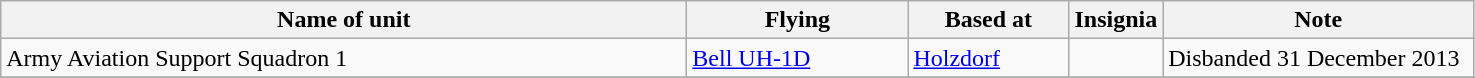<table class="wikitable">
<tr>
<th width="450">Name of unit</th>
<th width="140">Flying</th>
<th width="100">Based at</th>
<th width="50">Insignia</th>
<th width="200">Note</th>
</tr>
<tr>
<td>Army Aviation Support Squadron 1</td>
<td><a href='#'>Bell UH-1D</a></td>
<td><a href='#'>Holzdorf</a></td>
<td></td>
<td>Disbanded 31 December 2013</td>
</tr>
<tr>
</tr>
</table>
